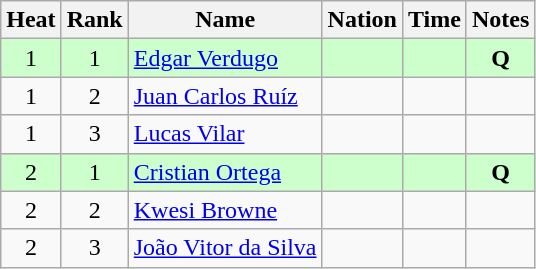<table class="wikitable sortable" style="text-align:center">
<tr>
<th>Heat</th>
<th>Rank</th>
<th>Name</th>
<th>Nation</th>
<th>Time</th>
<th>Notes</th>
</tr>
<tr bgcolor=ccffcc>
<td>1</td>
<td>1</td>
<td align=left><a href='#'>Edgar Verdugo</a></td>
<td align=left></td>
<td></td>
<td><strong>Q</strong></td>
</tr>
<tr>
<td>1</td>
<td>2</td>
<td align=left><a href='#'>Juan Carlos Ruíz</a></td>
<td align=left></td>
<td></td>
<td></td>
</tr>
<tr>
<td>1</td>
<td>3</td>
<td align=left><a href='#'>Lucas Vilar</a></td>
<td align="left"></td>
<td></td>
<td></td>
</tr>
<tr bgcolor=ccffcc>
<td>2</td>
<td>1</td>
<td align=left><a href='#'>Cristian Ortega</a></td>
<td align=left></td>
<td></td>
<td><strong>Q</strong></td>
</tr>
<tr>
<td>2</td>
<td>2</td>
<td align=left><a href='#'>Kwesi Browne</a></td>
<td align=left></td>
<td></td>
<td></td>
</tr>
<tr>
<td>2</td>
<td>3</td>
<td align=left><a href='#'>João Vitor da Silva</a></td>
<td align=left></td>
<td></td>
<td></td>
</tr>
</table>
